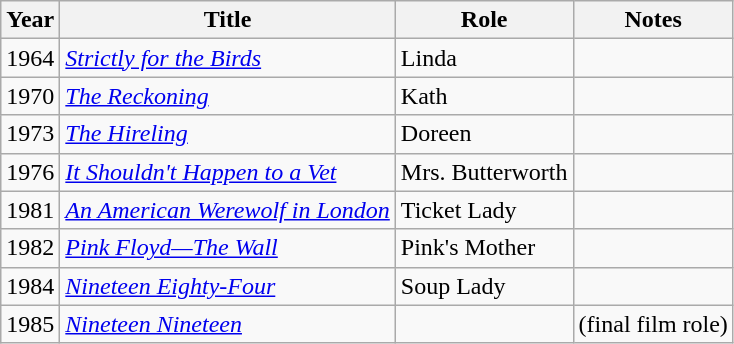<table class="wikitable">
<tr>
<th>Year</th>
<th>Title</th>
<th>Role</th>
<th>Notes</th>
</tr>
<tr>
<td>1964</td>
<td><em><a href='#'>Strictly for the Birds</a></em></td>
<td>Linda</td>
<td></td>
</tr>
<tr>
<td>1970</td>
<td><em><a href='#'>The Reckoning</a></em></td>
<td>Kath</td>
<td></td>
</tr>
<tr>
<td>1973</td>
<td><em><a href='#'>The Hireling</a></em></td>
<td>Doreen</td>
<td></td>
</tr>
<tr>
<td>1976</td>
<td><em><a href='#'>It Shouldn't Happen to a Vet</a></em></td>
<td>Mrs. Butterworth</td>
<td></td>
</tr>
<tr>
<td>1981</td>
<td><em><a href='#'>An American Werewolf in London</a></em></td>
<td>Ticket Lady</td>
<td></td>
</tr>
<tr>
<td>1982</td>
<td><em><a href='#'>Pink Floyd—The Wall</a></em></td>
<td>Pink's Mother</td>
<td></td>
</tr>
<tr>
<td>1984</td>
<td><em><a href='#'>Nineteen Eighty-Four</a></em></td>
<td>Soup Lady</td>
<td></td>
</tr>
<tr>
<td>1985</td>
<td><em><a href='#'>Nineteen Nineteen</a></em></td>
<td></td>
<td>(final film role)</td>
</tr>
</table>
